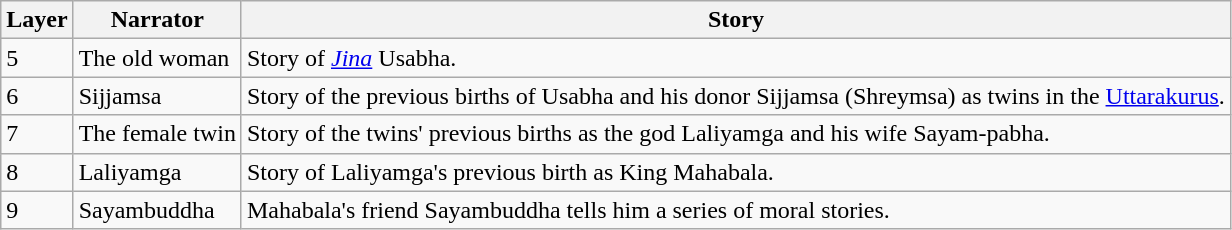<table class="wikitable">
<tr>
<th>Layer</th>
<th>Narrator</th>
<th>Story</th>
</tr>
<tr>
<td>5</td>
<td>The old woman</td>
<td>Story of <em><a href='#'>Jina</a></em> Usabha.</td>
</tr>
<tr>
<td>6</td>
<td>Sijjamsa</td>
<td>Story of the previous births of Usabha and his donor Sijjamsa (Shreymsa) as twins in the <a href='#'>Uttarakurus</a>.</td>
</tr>
<tr>
<td>7</td>
<td>The female twin</td>
<td>Story of the twins' previous births as the god Laliyamga and his wife Sayam-pabha.</td>
</tr>
<tr>
<td>8</td>
<td>Laliyamga</td>
<td>Story of Laliyamga's previous birth as King Mahabala.</td>
</tr>
<tr>
<td>9</td>
<td>Sayambuddha</td>
<td>Mahabala's friend Sayambuddha tells him a series of moral stories.</td>
</tr>
</table>
